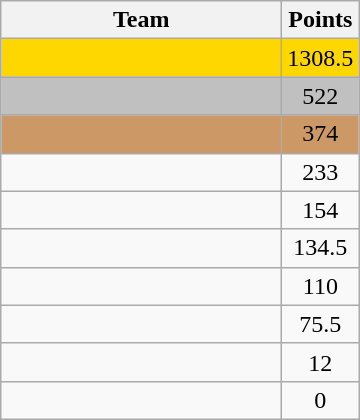<table class="wikitable" style="text-align:center">
<tr>
<th width=180px>Team</th>
<th width=20px>Points</th>
</tr>
<tr bgcolor=gold>
<td align=left></td>
<td>1308.5</td>
</tr>
<tr bgcolor=silver>
<td align=left><strong></strong></td>
<td>522</td>
</tr>
<tr bgcolor=CC9966>
<td align=left></td>
<td>374</td>
</tr>
<tr>
<td align=left></td>
<td>233</td>
</tr>
<tr>
<td align=left></td>
<td>154</td>
</tr>
<tr>
<td align=left></td>
<td>134.5</td>
</tr>
<tr>
<td align=left></td>
<td>110</td>
</tr>
<tr>
<td align=left></td>
<td>75.5</td>
</tr>
<tr>
<td align=left></td>
<td>12</td>
</tr>
<tr>
<td align=left></td>
<td>0</td>
</tr>
</table>
